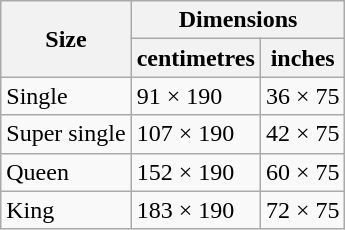<table class="wikitable">
<tr>
<th rowspan="2">Size</th>
<th colspan="2">Dimensions</th>
</tr>
<tr>
<th>centimetres</th>
<th>inches</th>
</tr>
<tr>
<td>Single</td>
<td>91 × 190</td>
<td>36 × 75</td>
</tr>
<tr>
<td>Super single</td>
<td>107 × 190</td>
<td>42 × 75</td>
</tr>
<tr>
<td>Queen</td>
<td>152 × 190</td>
<td>60 × 75</td>
</tr>
<tr>
<td>King</td>
<td>183 × 190</td>
<td>72 × 75</td>
</tr>
</table>
